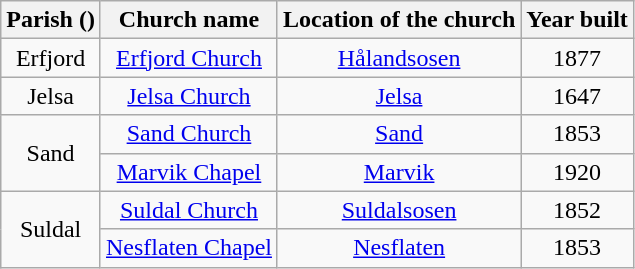<table class="wikitable" style="text-align:center">
<tr>
<th>Parish ()</th>
<th>Church name</th>
<th>Location of the church</th>
<th>Year built</th>
</tr>
<tr>
<td rowspan="1">Erfjord</td>
<td><a href='#'>Erfjord Church</a></td>
<td><a href='#'>Hålandsosen</a></td>
<td>1877</td>
</tr>
<tr>
<td rowspan="1">Jelsa</td>
<td><a href='#'>Jelsa Church</a></td>
<td><a href='#'>Jelsa</a></td>
<td>1647</td>
</tr>
<tr>
<td rowspan="2">Sand</td>
<td><a href='#'>Sand Church</a></td>
<td><a href='#'>Sand</a></td>
<td>1853</td>
</tr>
<tr>
<td><a href='#'>Marvik Chapel</a></td>
<td><a href='#'>Marvik</a></td>
<td>1920</td>
</tr>
<tr>
<td rowspan="2">Suldal</td>
<td><a href='#'>Suldal Church</a></td>
<td><a href='#'>Suldalsosen</a></td>
<td>1852</td>
</tr>
<tr>
<td><a href='#'>Nesflaten Chapel</a></td>
<td><a href='#'>Nesflaten</a></td>
<td>1853</td>
</tr>
</table>
